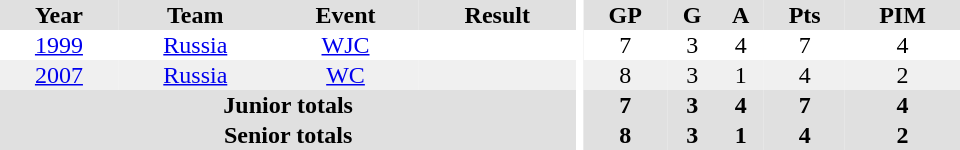<table border="0" cellpadding="1" cellspacing="0" ID="Table3" style="text-align:center; width:40em">
<tr ALIGN="center" bgcolor="#e0e0e0">
<th>Year</th>
<th>Team</th>
<th>Event</th>
<th>Result</th>
<th rowspan="99" bgcolor="#ffffff"></th>
<th>GP</th>
<th>G</th>
<th>A</th>
<th>Pts</th>
<th>PIM</th>
</tr>
<tr ALIGN="center">
<td><a href='#'>1999</a></td>
<td><a href='#'>Russia</a></td>
<td><a href='#'>WJC</a></td>
<td></td>
<td>7</td>
<td>3</td>
<td>4</td>
<td>7</td>
<td>4</td>
</tr>
<tr ALIGN="center" bgcolor="#f0f0f0">
<td><a href='#'>2007</a></td>
<td><a href='#'>Russia</a></td>
<td><a href='#'>WC</a></td>
<td></td>
<td>8</td>
<td>3</td>
<td>1</td>
<td>4</td>
<td>2</td>
</tr>
<tr bgcolor="#e0e0e0">
<th colspan="4">Junior totals</th>
<th>7</th>
<th>3</th>
<th>4</th>
<th>7</th>
<th>4</th>
</tr>
<tr bgcolor="#e0e0e0">
<th colspan="4">Senior totals</th>
<th>8</th>
<th>3</th>
<th>1</th>
<th>4</th>
<th>2</th>
</tr>
</table>
